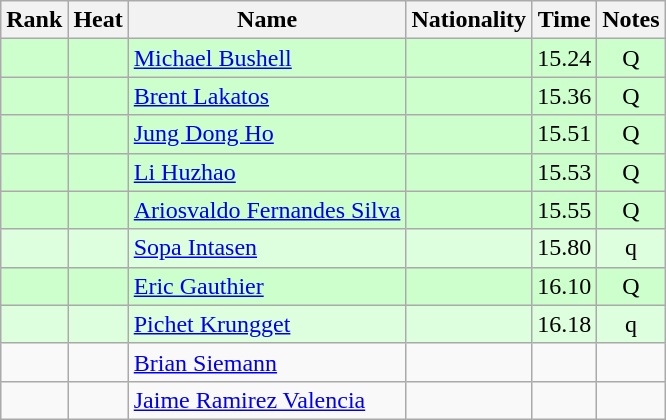<table class="wikitable sortable" style="text-align:center">
<tr>
<th>Rank</th>
<th>Heat</th>
<th>Name</th>
<th>Nationality</th>
<th>Time</th>
<th>Notes</th>
</tr>
<tr bgcolor=ccffcc>
<td></td>
<td></td>
<td align=left><a href='#'>Michael Bushell</a></td>
<td align=left></td>
<td>15.24</td>
<td>Q</td>
</tr>
<tr bgcolor=ccffcc>
<td></td>
<td></td>
<td align=left><a href='#'>Brent Lakatos</a></td>
<td align=left></td>
<td>15.36</td>
<td>Q</td>
</tr>
<tr bgcolor=ccffcc>
<td></td>
<td></td>
<td align=left><a href='#'>Jung Dong Ho</a></td>
<td align=left></td>
<td>15.51</td>
<td>Q</td>
</tr>
<tr bgcolor=ccffcc>
<td></td>
<td></td>
<td align=left><a href='#'>Li Huzhao</a></td>
<td align=left></td>
<td>15.53</td>
<td>Q</td>
</tr>
<tr bgcolor=ccffcc>
<td></td>
<td></td>
<td align=left><a href='#'>Ariosvaldo Fernandes Silva</a></td>
<td align=left></td>
<td>15.55</td>
<td>Q</td>
</tr>
<tr bgcolor=#ddffdd>
<td></td>
<td></td>
<td align=left><a href='#'>Sopa Intasen</a></td>
<td align=left></td>
<td>15.80</td>
<td>q</td>
</tr>
<tr bgcolor=ccffcc>
<td></td>
<td></td>
<td align=left><a href='#'>Eric Gauthier</a></td>
<td align=left></td>
<td>16.10</td>
<td>Q</td>
</tr>
<tr bgcolor=#ddffdd>
<td></td>
<td></td>
<td align=left><a href='#'>Pichet Krungget</a></td>
<td align=left></td>
<td>16.18</td>
<td>q</td>
</tr>
<tr>
<td></td>
<td></td>
<td align=left><a href='#'>Brian Siemann</a></td>
<td align=left></td>
<td></td>
<td></td>
</tr>
<tr>
<td></td>
<td></td>
<td align=left><a href='#'>Jaime Ramirez Valencia</a></td>
<td align=left></td>
<td></td>
<td></td>
</tr>
</table>
